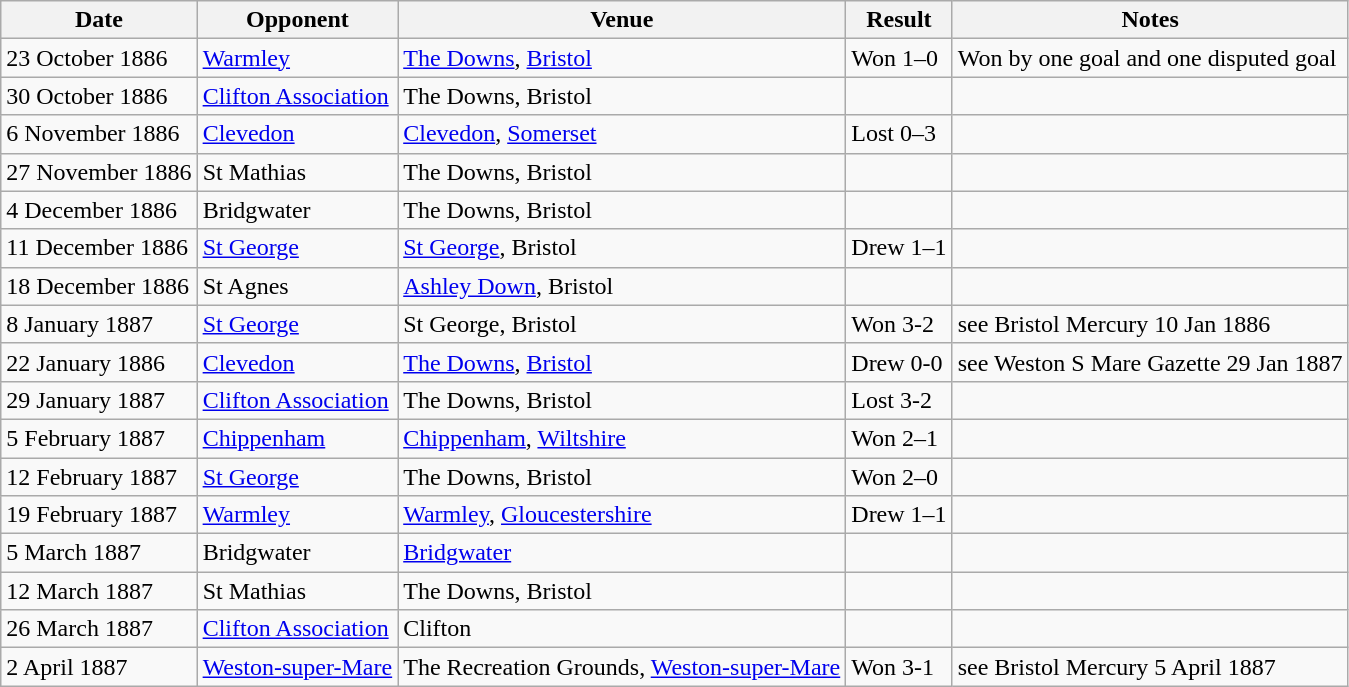<table class="wikitable">
<tr>
<th>Date</th>
<th>Opponent</th>
<th>Venue</th>
<th>Result</th>
<th>Notes</th>
</tr>
<tr>
<td>23 October 1886</td>
<td><a href='#'>Warmley</a></td>
<td><a href='#'>The Downs</a>, <a href='#'>Bristol</a></td>
<td>Won 1–0</td>
<td>Won by one goal and one disputed goal</td>
</tr>
<tr>
<td>30 October 1886</td>
<td><a href='#'>Clifton Association</a></td>
<td>The Downs, Bristol</td>
<td></td>
<td></td>
</tr>
<tr>
<td>6 November 1886</td>
<td><a href='#'>Clevedon</a></td>
<td><a href='#'>Clevedon</a>, <a href='#'>Somerset</a></td>
<td>Lost 0–3</td>
<td></td>
</tr>
<tr>
<td>27 November 1886</td>
<td>St Mathias</td>
<td>The Downs, Bristol</td>
<td></td>
<td></td>
</tr>
<tr>
<td>4 December 1886</td>
<td>Bridgwater</td>
<td>The Downs, Bristol</td>
<td></td>
<td></td>
</tr>
<tr>
<td>11 December 1886</td>
<td><a href='#'>St George</a></td>
<td><a href='#'>St George</a>, Bristol</td>
<td>Drew 1–1</td>
<td></td>
</tr>
<tr>
<td>18 December 1886</td>
<td>St Agnes</td>
<td><a href='#'>Ashley Down</a>, Bristol</td>
<td></td>
<td></td>
</tr>
<tr>
<td>8 January 1887</td>
<td><a href='#'>St George</a></td>
<td>St George, Bristol</td>
<td>Won 3-2</td>
<td> see Bristol Mercury 10 Jan 1886</td>
</tr>
<tr>
<td>22 January 1886</td>
<td><a href='#'>Clevedon</a></td>
<td><a href='#'>The Downs</a>, <a href='#'>Bristol</a></td>
<td>Drew 0-0</td>
<td> see Weston S Mare Gazette 29 Jan 1887</td>
</tr>
<tr>
<td>29 January 1887</td>
<td><a href='#'>Clifton Association</a></td>
<td>The Downs, Bristol</td>
<td>Lost 3-2</td>
<td></td>
</tr>
<tr>
<td>5 February 1887</td>
<td><a href='#'>Chippenham</a></td>
<td><a href='#'>Chippenham</a>, <a href='#'>Wiltshire</a></td>
<td>Won 2–1</td>
<td></td>
</tr>
<tr>
<td>12 February 1887</td>
<td><a href='#'>St George</a></td>
<td>The Downs, Bristol</td>
<td>Won 2–0</td>
<td></td>
</tr>
<tr>
<td>19 February 1887</td>
<td><a href='#'>Warmley</a></td>
<td><a href='#'>Warmley</a>, <a href='#'>Gloucestershire</a></td>
<td>Drew 1–1</td>
<td></td>
</tr>
<tr>
<td>5 March 1887</td>
<td>Bridgwater</td>
<td><a href='#'>Bridgwater</a></td>
<td></td>
<td></td>
</tr>
<tr>
<td>12 March 1887</td>
<td>St Mathias</td>
<td>The Downs, Bristol</td>
<td></td>
<td></td>
</tr>
<tr>
<td>26 March 1887</td>
<td><a href='#'>Clifton Association</a></td>
<td>Clifton</td>
<td></td>
<td></td>
</tr>
<tr>
<td>2 April 1887</td>
<td><a href='#'>Weston-super-Mare</a></td>
<td>The Recreation Grounds, <a href='#'>Weston-super-Mare</a></td>
<td>Won 3-1</td>
<td> see Bristol Mercury 5 April 1887</td>
</tr>
</table>
